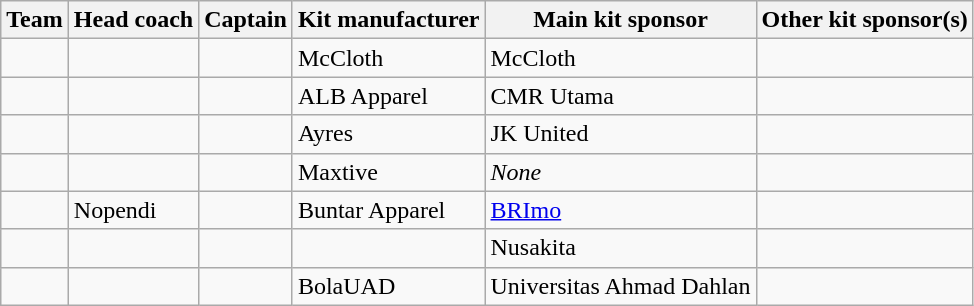<table class="wikitable">
<tr>
<th>Team</th>
<th>Head coach</th>
<th>Captain</th>
<th class="nowrap">Kit manufacturer</th>
<th>Main kit sponsor</th>
<th>Other kit sponsor(s)</th>
</tr>
<tr>
<td></td>
<td></td>
<td></td>
<td> McCloth</td>
<td>McCloth</td>
<td></td>
</tr>
<tr>
<td></td>
<td></td>
<td></td>
<td> ALB Apparel</td>
<td>CMR Utama</td>
<td></td>
</tr>
<tr>
<td></td>
<td></td>
<td></td>
<td> Ayres</td>
<td>JK United</td>
<td></td>
</tr>
<tr>
<td></td>
<td></td>
<td></td>
<td> Maxtive</td>
<td><em>None</em></td>
<td></td>
</tr>
<tr>
<td></td>
<td> Nopendi</td>
<td></td>
<td> Buntar Apparel</td>
<td><a href='#'>BRImo</a></td>
<td></td>
</tr>
<tr>
<td></td>
<td></td>
<td></td>
<td></td>
<td>Nusakita</td>
<td></td>
</tr>
<tr>
<td></td>
<td></td>
<td></td>
<td> BolaUAD</td>
<td>Universitas Ahmad Dahlan</td>
<td></td>
</tr>
</table>
